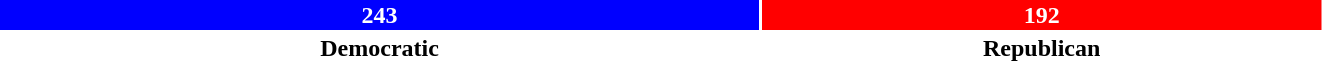<table style="width:70%; text-align:center;">
<tr style="color:white;">
<td style="background:blue; width:55.86%;"><strong>243</strong></td>
<td style="background:red; width:41.14%;"><strong>192</strong></td>
</tr>
<tr>
<td><span><strong>Democratic</strong></span></td>
<td><span><strong>Republican</strong></span></td>
</tr>
</table>
